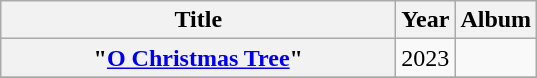<table class="wikitable plainrowheaders" style="text-align:center;">
<tr>
<th scope="col" style="width:16em;">Title</th>
<th scope="col">Year</th>
<th scope="col">Album</th>
</tr>
<tr>
<th scope="row">"<a href='#'>O Christmas Tree</a>"</th>
<td>2023</td>
<td></td>
</tr>
<tr>
</tr>
</table>
